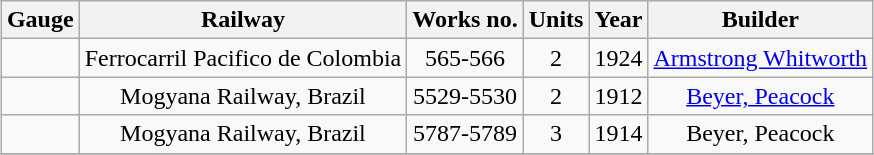<table class="wikitable collapsible sortable" style="margin:0.5em auto; font-size:100%;text-align:center">
<tr>
<th>Gauge</th>
<th>Railway</th>
<th>Works no.</th>
<th>Units</th>
<th>Year</th>
<th>Builder</th>
</tr>
<tr>
<td></td>
<td>Ferrocarril Pacifico de Colombia</td>
<td>565-566</td>
<td>2</td>
<td>1924</td>
<td><a href='#'>Armstrong Whitworth</a></td>
</tr>
<tr>
<td></td>
<td>Mogyana Railway, Brazil</td>
<td>5529-5530</td>
<td>2</td>
<td>1912</td>
<td><a href='#'>Beyer, Peacock</a></td>
</tr>
<tr>
<td></td>
<td>Mogyana Railway, Brazil</td>
<td>5787-5789</td>
<td>3</td>
<td>1914</td>
<td>Beyer, Peacock</td>
</tr>
<tr>
</tr>
</table>
